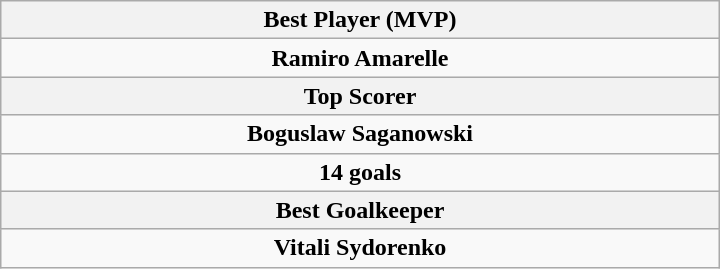<table class="wikitable" style="margin:auto">
<tr>
<th width=33% colspan="4">Best Player (MVP)</th>
</tr>
<tr>
<td align="center" colspan="4"><strong> Ramiro Amarelle</strong></td>
</tr>
<tr>
<th colspan="4">Top Scorer</th>
</tr>
<tr>
<td align="center" colspan="4"><strong> Boguslaw Saganowski</strong></td>
</tr>
<tr align="center">
<td align="center" colspan="4"><strong>14 goals</strong></td>
</tr>
<tr>
<th colspan="4">Best Goalkeeper</th>
</tr>
<tr>
<td colspan="4" align="center"><strong> Vitali Sydorenko</strong></td>
</tr>
</table>
